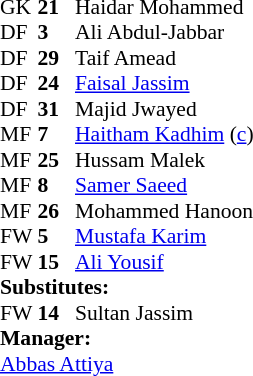<table style="font-size: 90%" cellspacing="0" cellpadding="0">
<tr>
<td colspan="4"></td>
</tr>
<tr>
<th width="25"></th>
<th width="25"></th>
</tr>
<tr>
<td>GK</td>
<td><strong>21</strong></td>
<td> Haidar Mohammed</td>
</tr>
<tr>
<td>DF</td>
<td><strong>3</strong></td>
<td> Ali Abdul-Jabbar</td>
</tr>
<tr>
<td>DF</td>
<td><strong>29</strong></td>
<td> Taif Amead</td>
</tr>
<tr>
<td>DF</td>
<td><strong>24</strong></td>
<td> <a href='#'>Faisal Jassim</a></td>
</tr>
<tr>
<td>DF</td>
<td><strong>31</strong></td>
<td> Majid Jwayed</td>
</tr>
<tr>
<td>MF</td>
<td><strong>7</strong></td>
<td> <a href='#'>Haitham Kadhim</a> (<a href='#'>c</a>)</td>
</tr>
<tr>
<td>MF</td>
<td><strong>25</strong></td>
<td> Hussam Malek</td>
</tr>
<tr>
<td>MF</td>
<td><strong>8</strong></td>
<td> <a href='#'>Samer Saeed</a></td>
</tr>
<tr>
<td>MF</td>
<td><strong>26</strong></td>
<td> Mohammed Hanoon</td>
</tr>
<tr>
<td>FW</td>
<td><strong>5</strong></td>
<td> <a href='#'>Mustafa Karim</a></td>
</tr>
<tr>
<td>FW</td>
<td><strong>15</strong></td>
<td> <a href='#'>Ali Yousif</a></td>
<td></td>
<td></td>
</tr>
<tr>
<td colspan=4><strong>Substitutes:</strong></td>
</tr>
<tr>
<td>FW</td>
<td><strong>14</strong></td>
<td> Sultan Jassim</td>
<td></td>
<td></td>
</tr>
<tr>
<td colspan=4><strong>Manager:</strong></td>
</tr>
<tr>
<td colspan="4"> <a href='#'>Abbas Attiya</a></td>
</tr>
</table>
